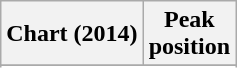<table class="wikitable sortable plainrowheaders">
<tr>
<th scope="col">Chart (2014)</th>
<th scope="col">Peak<br>position</th>
</tr>
<tr>
</tr>
<tr>
</tr>
<tr>
</tr>
<tr>
</tr>
<tr>
</tr>
<tr>
</tr>
<tr>
</tr>
<tr>
</tr>
<tr>
</tr>
<tr>
</tr>
<tr>
</tr>
<tr>
</tr>
<tr>
</tr>
<tr>
</tr>
<tr>
</tr>
<tr>
</tr>
<tr>
</tr>
<tr>
</tr>
</table>
